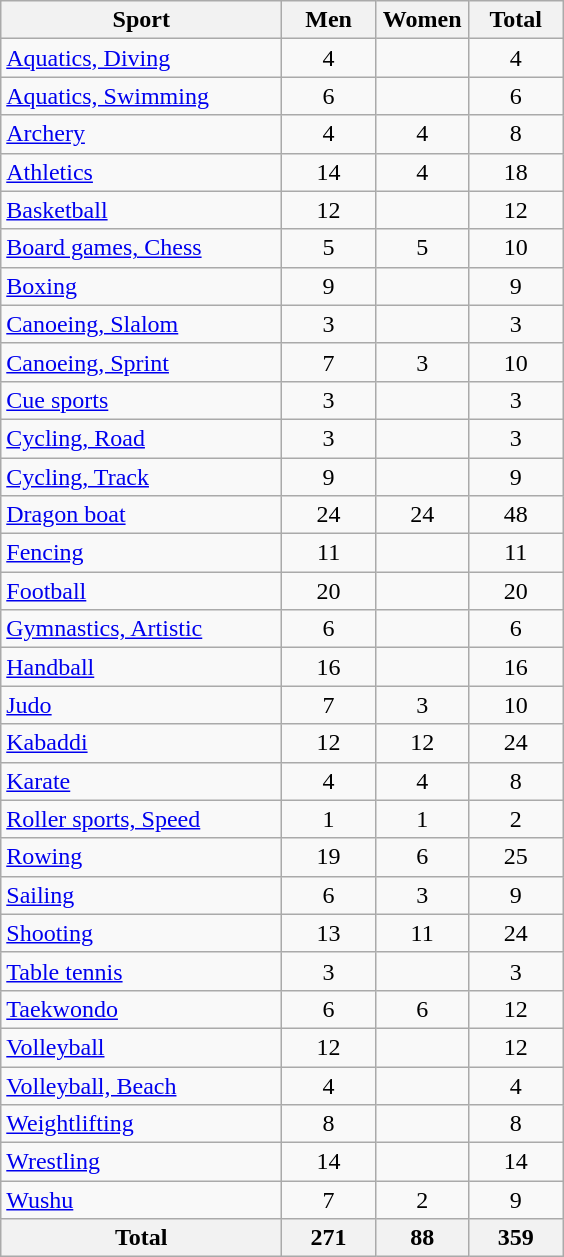<table class="wikitable sortable" style="text-align:center;">
<tr>
<th width=180>Sport</th>
<th width=55>Men</th>
<th width=55>Women</th>
<th width=55>Total</th>
</tr>
<tr>
<td align=left><a href='#'>Aquatics, Diving</a></td>
<td>4</td>
<td></td>
<td>4</td>
</tr>
<tr>
<td align=left><a href='#'>Aquatics, Swimming</a></td>
<td>6</td>
<td></td>
<td>6</td>
</tr>
<tr>
<td align=left><a href='#'>Archery</a></td>
<td>4</td>
<td>4</td>
<td>8</td>
</tr>
<tr>
<td align=left><a href='#'>Athletics</a></td>
<td>14</td>
<td>4</td>
<td>18</td>
</tr>
<tr>
<td align=left><a href='#'>Basketball</a></td>
<td>12</td>
<td></td>
<td>12</td>
</tr>
<tr>
<td align=left><a href='#'>Board games, Chess</a></td>
<td>5</td>
<td>5</td>
<td>10</td>
</tr>
<tr>
<td align=left><a href='#'>Boxing</a></td>
<td>9</td>
<td></td>
<td>9</td>
</tr>
<tr>
<td align=left><a href='#'>Canoeing, Slalom</a></td>
<td>3</td>
<td></td>
<td>3</td>
</tr>
<tr>
<td align=left><a href='#'>Canoeing, Sprint</a></td>
<td>7</td>
<td>3</td>
<td>10</td>
</tr>
<tr>
<td align=left><a href='#'>Cue sports</a></td>
<td>3</td>
<td></td>
<td>3</td>
</tr>
<tr>
<td align=left><a href='#'>Cycling, Road</a></td>
<td>3</td>
<td></td>
<td>3</td>
</tr>
<tr>
<td align=left><a href='#'>Cycling, Track</a></td>
<td>9</td>
<td></td>
<td>9</td>
</tr>
<tr>
<td align=left><a href='#'>Dragon boat</a></td>
<td>24</td>
<td>24</td>
<td>48</td>
</tr>
<tr>
<td align=left><a href='#'>Fencing</a></td>
<td>11</td>
<td></td>
<td>11</td>
</tr>
<tr>
<td align=left><a href='#'>Football</a></td>
<td>20</td>
<td></td>
<td>20</td>
</tr>
<tr>
<td align=left><a href='#'>Gymnastics, Artistic</a></td>
<td>6</td>
<td></td>
<td>6</td>
</tr>
<tr>
<td align=left><a href='#'>Handball</a></td>
<td>16</td>
<td></td>
<td>16</td>
</tr>
<tr>
<td align=left><a href='#'>Judo</a></td>
<td>7</td>
<td>3</td>
<td>10</td>
</tr>
<tr>
<td align=left><a href='#'>Kabaddi</a></td>
<td>12</td>
<td>12</td>
<td>24</td>
</tr>
<tr>
<td align=left><a href='#'>Karate</a></td>
<td>4</td>
<td>4</td>
<td>8</td>
</tr>
<tr>
<td align=left><a href='#'>Roller sports, Speed</a></td>
<td>1</td>
<td>1</td>
<td>2</td>
</tr>
<tr>
<td align=left><a href='#'>Rowing</a></td>
<td>19</td>
<td>6</td>
<td>25</td>
</tr>
<tr>
<td align=left><a href='#'>Sailing</a></td>
<td>6</td>
<td>3</td>
<td>9</td>
</tr>
<tr>
<td align=left><a href='#'>Shooting</a></td>
<td>13</td>
<td>11</td>
<td>24</td>
</tr>
<tr>
<td align=left><a href='#'>Table tennis</a></td>
<td>3</td>
<td></td>
<td>3</td>
</tr>
<tr>
<td align=left><a href='#'>Taekwondo</a></td>
<td>6</td>
<td>6</td>
<td>12</td>
</tr>
<tr>
<td align=left><a href='#'>Volleyball</a></td>
<td>12</td>
<td></td>
<td>12</td>
</tr>
<tr>
<td align=left><a href='#'>Volleyball, Beach</a></td>
<td>4</td>
<td></td>
<td>4</td>
</tr>
<tr>
<td align=left><a href='#'>Weightlifting</a></td>
<td>8</td>
<td></td>
<td>8</td>
</tr>
<tr>
<td align=left><a href='#'>Wrestling</a></td>
<td>14</td>
<td></td>
<td>14</td>
</tr>
<tr>
<td align=left><a href='#'>Wushu</a></td>
<td>7</td>
<td>2</td>
<td>9</td>
</tr>
<tr class="sortbottom">
<th>Total</th>
<th>271</th>
<th>88</th>
<th>359</th>
</tr>
</table>
